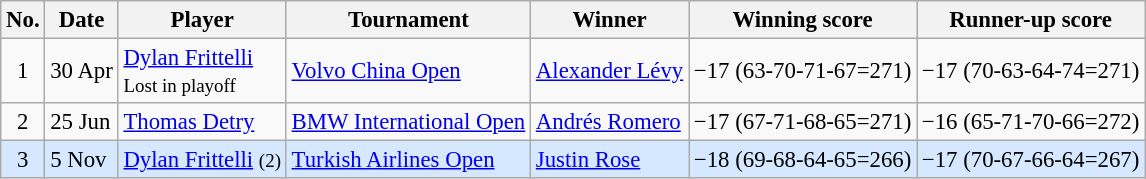<table class="wikitable" style="font-size:95%;">
<tr>
<th>No.</th>
<th>Date</th>
<th>Player</th>
<th>Tournament</th>
<th>Winner</th>
<th>Winning score</th>
<th>Runner-up score</th>
</tr>
<tr>
<td align=center>1</td>
<td>30 Apr</td>
<td> <a href='#'>Dylan Frittelli</a><br><small>Lost in playoff</small></td>
<td><a href='#'>Volvo China Open</a></td>
<td> <a href='#'>Alexander Lévy</a></td>
<td>−17 (63-70-71-67=271)</td>
<td>−17 (70-63-64-74=271)</td>
</tr>
<tr>
<td align=center>2</td>
<td>25 Jun</td>
<td> <a href='#'>Thomas Detry</a></td>
<td><a href='#'>BMW International Open</a></td>
<td> <a href='#'>Andrés Romero</a></td>
<td>−17 (67-71-68-65=271)</td>
<td>−16 (65-71-70-66=272)</td>
</tr>
<tr style="background:#D6E8FF;">
<td align=center>3</td>
<td>5 Nov</td>
<td> <a href='#'>Dylan Frittelli</a> <small>(2)</small></td>
<td><a href='#'>Turkish Airlines Open</a></td>
<td> <a href='#'>Justin Rose</a></td>
<td>−18 (69-68-64-65=266)</td>
<td>−17 (70-67-66-64=267)</td>
</tr>
</table>
